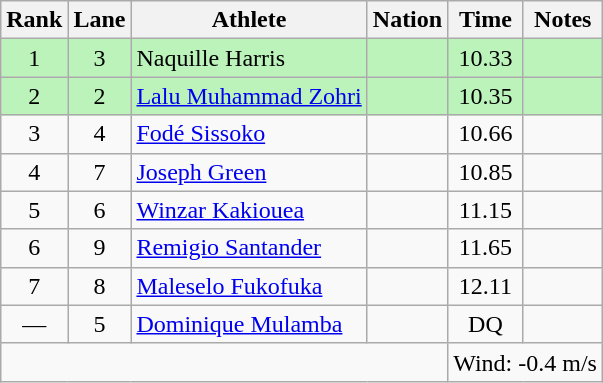<table class="wikitable sortable" style="text-align:center;">
<tr>
<th scope="col">Rank</th>
<th scope="col">Lane</th>
<th scope="col">Athlete</th>
<th scope="col">Nation</th>
<th scope="col">Time</th>
<th scope="col">Notes</th>
</tr>
<tr bgcolor="#bbf3bb">
<td>1</td>
<td>3</td>
<td align=left>Naquille Harris</td>
<td align=left></td>
<td>10.33</td>
<td></td>
</tr>
<tr bgcolor="#bbf3bb">
<td>2</td>
<td>2</td>
<td align=left><a href='#'>Lalu Muhammad Zohri</a></td>
<td align=left></td>
<td>10.35</td>
<td></td>
</tr>
<tr>
<td>3</td>
<td>4</td>
<td align=left><a href='#'>Fodé Sissoko</a></td>
<td align=left></td>
<td>10.66</td>
<td></td>
</tr>
<tr>
<td>4</td>
<td>7</td>
<td align=left><a href='#'>Joseph Green</a></td>
<td align=left></td>
<td>10.85</td>
<td></td>
</tr>
<tr>
<td>5</td>
<td>6</td>
<td align=left><a href='#'>Winzar Kakiouea</a></td>
<td align=left></td>
<td>11.15</td>
<td></td>
</tr>
<tr>
<td>6</td>
<td>9</td>
<td align=left><a href='#'>Remigio Santander</a></td>
<td align=left></td>
<td>11.65</td>
<td></td>
</tr>
<tr>
<td>7</td>
<td>8</td>
<td align=left><a href='#'>Maleselo Fukofuka</a></td>
<td align=left></td>
<td>12.11</td>
<td></td>
</tr>
<tr>
<td>—</td>
<td>5</td>
<td align=left><a href='#'>Dominique Mulamba</a></td>
<td align=left></td>
<td> DQ</td>
<td></td>
</tr>
<tr class="sortbottom">
<td colspan=4></td>
<td colspan="2" style="text-align:left;">Wind: -0.4 m/s</td>
</tr>
</table>
